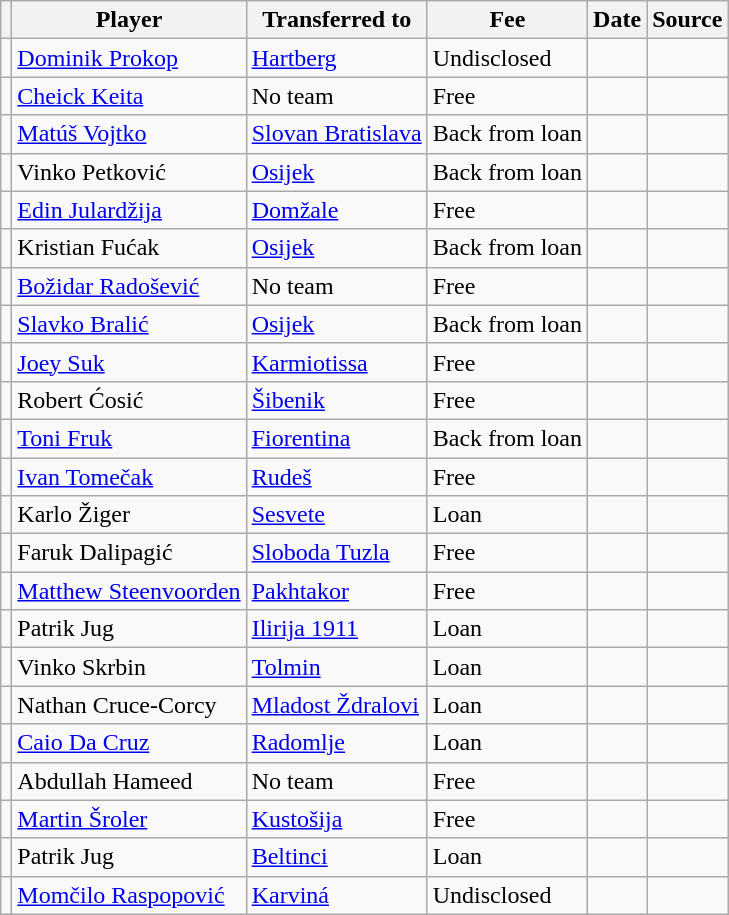<table class="wikitable plainrowheaders sortable">
<tr>
<th></th>
<th scope=col>Player</th>
<th>Transferred to</th>
<th scope=col>Fee</th>
<th scope=col>Date</th>
<th scope=col>Source</th>
</tr>
<tr>
<td align=center></td>
<td> <a href='#'>Dominik Prokop</a></td>
<td> <a href='#'>Hartberg</a></td>
<td>Undisclosed</td>
<td></td>
<td></td>
</tr>
<tr>
<td align=center></td>
<td> <a href='#'>Cheick Keita</a></td>
<td>No team</td>
<td>Free</td>
<td></td>
<td></td>
</tr>
<tr>
<td align=center></td>
<td> <a href='#'>Matúš Vojtko</a></td>
<td> <a href='#'>Slovan Bratislava</a></td>
<td>Back from loan</td>
<td></td>
<td></td>
</tr>
<tr>
<td align=center></td>
<td> Vinko Petković</td>
<td> <a href='#'>Osijek</a></td>
<td>Back from loan</td>
<td></td>
<td></td>
</tr>
<tr>
<td align=center></td>
<td> <a href='#'>Edin Julardžija</a></td>
<td> <a href='#'>Domžale</a></td>
<td>Free</td>
<td></td>
<td></td>
</tr>
<tr>
<td align=center></td>
<td> Kristian Fućak</td>
<td> <a href='#'>Osijek</a></td>
<td>Back from loan</td>
<td></td>
<td></td>
</tr>
<tr>
<td align=center></td>
<td> <a href='#'>Božidar Radošević</a></td>
<td>No team</td>
<td>Free</td>
<td></td>
<td></td>
</tr>
<tr>
<td align=center></td>
<td> <a href='#'>Slavko Bralić</a></td>
<td> <a href='#'>Osijek</a></td>
<td>Back from loan</td>
<td></td>
<td></td>
</tr>
<tr>
<td align=center></td>
<td> <a href='#'>Joey Suk</a></td>
<td> <a href='#'>Karmiotissa</a></td>
<td>Free</td>
<td></td>
<td></td>
</tr>
<tr>
<td align=center></td>
<td> Robert Ćosić</td>
<td> <a href='#'>Šibenik</a></td>
<td>Free</td>
<td></td>
<td></td>
</tr>
<tr>
<td align=center></td>
<td> <a href='#'>Toni Fruk</a></td>
<td> <a href='#'>Fiorentina</a></td>
<td>Back from loan</td>
<td></td>
<td></td>
</tr>
<tr>
<td align=center></td>
<td> <a href='#'>Ivan Tomečak</a></td>
<td> <a href='#'>Rudeš</a></td>
<td>Free</td>
<td></td>
<td></td>
</tr>
<tr>
<td align=center></td>
<td> Karlo Žiger</td>
<td> <a href='#'>Sesvete</a></td>
<td>Loan</td>
<td></td>
<td></td>
</tr>
<tr>
<td align=center></td>
<td> Faruk Dalipagić</td>
<td> <a href='#'>Sloboda Tuzla</a></td>
<td>Free</td>
<td></td>
<td></td>
</tr>
<tr>
<td align=center></td>
<td> <a href='#'>Matthew Steenvoorden</a></td>
<td> <a href='#'>Pakhtakor</a></td>
<td>Free</td>
<td></td>
<td></td>
</tr>
<tr>
<td align=center></td>
<td> Patrik Jug</td>
<td> <a href='#'>Ilirija 1911</a></td>
<td>Loan</td>
<td></td>
<td></td>
</tr>
<tr>
<td align=center></td>
<td> Vinko Skrbin</td>
<td> <a href='#'>Tolmin</a></td>
<td>Loan</td>
<td></td>
<td></td>
</tr>
<tr>
<td align=center></td>
<td> Nathan Cruce-Corcy</td>
<td> <a href='#'>Mladost Ždralovi</a></td>
<td>Loan</td>
<td></td>
<td></td>
</tr>
<tr>
<td align=center></td>
<td> <a href='#'>Caio Da Cruz</a></td>
<td> <a href='#'>Radomlje</a></td>
<td>Loan</td>
<td></td>
<td></td>
</tr>
<tr>
<td align=center></td>
<td> Abdullah Hameed</td>
<td>No team</td>
<td>Free</td>
<td></td>
<td></td>
</tr>
<tr>
<td align=center></td>
<td> <a href='#'>Martin Šroler</a></td>
<td> <a href='#'>Kustošija</a></td>
<td>Free</td>
<td></td>
<td></td>
</tr>
<tr>
<td align=center></td>
<td> Patrik Jug</td>
<td> <a href='#'>Beltinci</a></td>
<td>Loan</td>
<td></td>
<td></td>
</tr>
<tr>
<td align=center></td>
<td> <a href='#'>Momčilo Raspopović</a></td>
<td> <a href='#'>Karviná</a></td>
<td>Undisclosed</td>
<td></td>
<td></td>
</tr>
</table>
